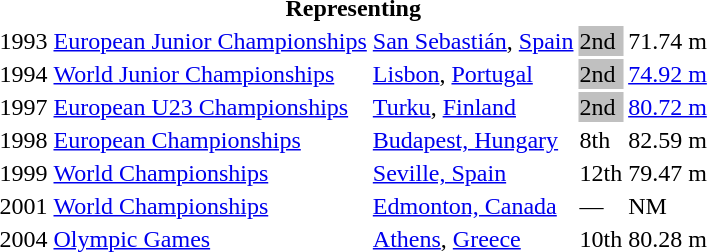<table>
<tr>
<th colspan="5">Representing </th>
</tr>
<tr>
<td>1993</td>
<td><a href='#'>European Junior Championships</a></td>
<td><a href='#'>San Sebastián</a>, <a href='#'>Spain</a></td>
<td bgcolor="silver">2nd</td>
<td>71.74 m</td>
</tr>
<tr>
<td>1994</td>
<td><a href='#'>World Junior Championships</a></td>
<td><a href='#'>Lisbon</a>, <a href='#'>Portugal</a></td>
<td bgcolor="silver">2nd</td>
<td><a href='#'>74.92 m</a></td>
</tr>
<tr>
<td>1997</td>
<td><a href='#'>European U23 Championships</a></td>
<td><a href='#'>Turku</a>, <a href='#'>Finland</a></td>
<td bgcolor="silver">2nd</td>
<td><a href='#'>80.72 m</a></td>
</tr>
<tr>
<td>1998</td>
<td><a href='#'>European Championships</a></td>
<td><a href='#'>Budapest, Hungary</a></td>
<td>8th</td>
<td>82.59 m</td>
</tr>
<tr>
<td>1999</td>
<td><a href='#'>World Championships</a></td>
<td><a href='#'>Seville, Spain</a></td>
<td>12th</td>
<td>79.47 m</td>
</tr>
<tr>
<td>2001</td>
<td><a href='#'>World Championships</a></td>
<td><a href='#'>Edmonton, Canada</a></td>
<td>—</td>
<td>NM</td>
</tr>
<tr>
<td>2004</td>
<td><a href='#'>Olympic Games</a></td>
<td><a href='#'>Athens</a>, <a href='#'>Greece</a></td>
<td>10th</td>
<td>80.28 m</td>
</tr>
</table>
